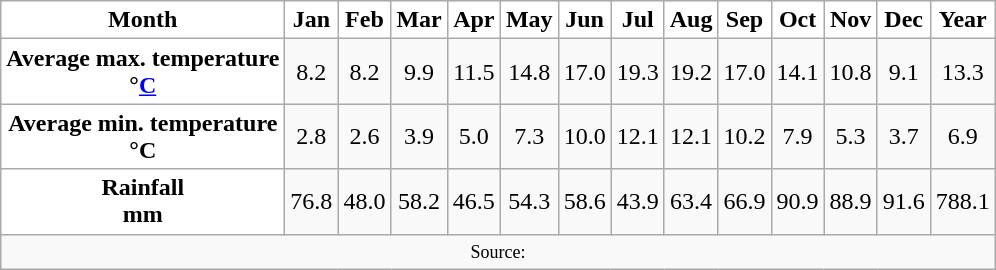<table class="wikitable">
<tr>
<th style="background:#FFFFFF; height:17;">Month</th>
<th style="background:#FFFFFF">Jan</th>
<th style="background:#FFFFFF">Feb</th>
<th style="background:#FFFFFF">Mar</th>
<th style="background:#FFFFFF">Apr</th>
<th style="background:#FFFFFF">May</th>
<th style="background:#FFFFFF">Jun</th>
<th style="background:#FFFFFF">Jul</th>
<th style="background:#FFFFFF">Aug</th>
<th style="background:#FFFFFF">Sep</th>
<th style="background:#FFFFFF">Oct</th>
<th style="background:#FFFFFF">Nov</th>
<th style="background:#FFFFFF">Dec</th>
<th style="background:#FFFFFF">Year</th>
</tr>
<tr Align="center">
<th style="background:#FFFFFF; height:16;">Average max. temperature<br>°<a href='#'>C</a></th>
<td>8.2</td>
<td>8.2</td>
<td>9.9</td>
<td>11.5</td>
<td>14.8</td>
<td>17.0</td>
<td>19.3</td>
<td>19.2</td>
<td>17.0</td>
<td>14.1</td>
<td>10.8</td>
<td>9.1</td>
<td>13.3</td>
</tr>
<tr Align="center">
<th style="background:#FFFFFF">Average min. temperature<br>°C</th>
<td>2.8</td>
<td>2.6</td>
<td>3.9</td>
<td>5.0</td>
<td>7.3</td>
<td>10.0</td>
<td>12.1</td>
<td>12.1</td>
<td>10.2</td>
<td>7.9</td>
<td>5.3</td>
<td>3.7</td>
<td>6.9</td>
</tr>
<tr Align="center">
<th style="background:#FFFFFF">Rainfall<br>mm</th>
<td>76.8</td>
<td>48.0</td>
<td>58.2</td>
<td>46.5</td>
<td>54.3</td>
<td>58.6</td>
<td>43.9</td>
<td>63.4</td>
<td>66.9</td>
<td>90.9</td>
<td>88.9</td>
<td>91.6</td>
<td>788.1</td>
</tr>
<tr>
<td colspan="14" style="text-align:center;font-size:90%;"><small>Source: </small></td>
</tr>
</table>
